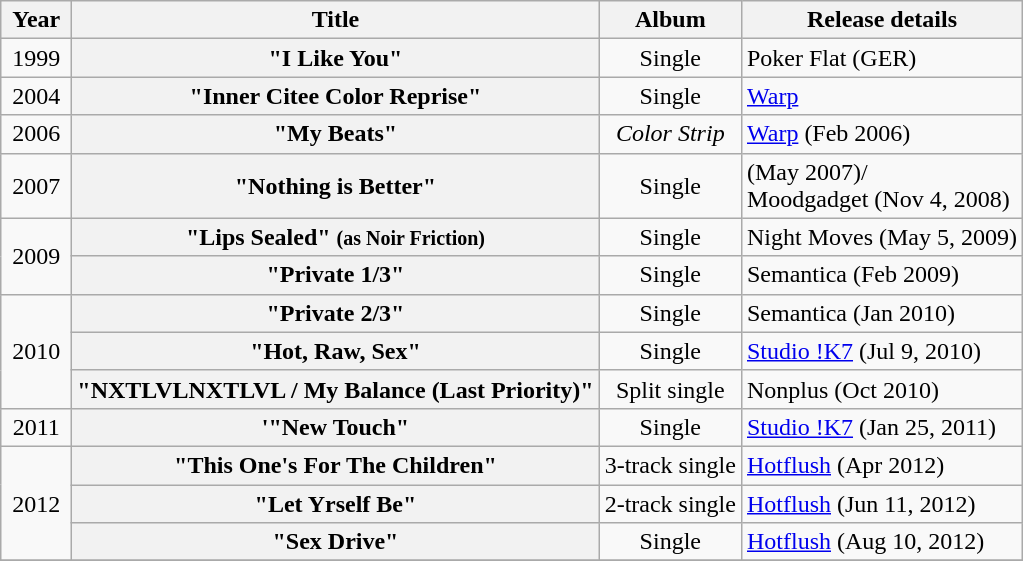<table class="wikitable plainrowheaders" style="text-align:center;">
<tr>
<th scope="col" rowspan="1" style="width:2.5em;">Year</th>
<th scope="col" rowspan="1">Title</th>
<th scope="col" rowspan="1">Album</th>
<th scope="col" rowspan="1">Release details</th>
</tr>
<tr>
<td rowspan="1">1999</td>
<th scope="row">"I Like You"</th>
<td>Single</td>
<td align=left>Poker Flat (GER)</td>
</tr>
<tr>
<td rowspan="1">2004</td>
<th scope="row">"Inner Citee Color Reprise"</th>
<td>Single</td>
<td align=left><a href='#'>Warp</a></td>
</tr>
<tr>
<td rowspan="1">2006</td>
<th scope="row">"My Beats"</th>
<td><em>Color Strip</em></td>
<td align=left><a href='#'>Warp</a>  (Feb 2006)</td>
</tr>
<tr>
<td rowspan="1">2007</td>
<th scope="row">"Nothing is Better"</th>
<td>Single</td>
<td align=left> (May 2007)/<br>Moodgadget (Nov 4, 2008)</td>
</tr>
<tr>
<td rowspan="2">2009</td>
<th scope="row">"Lips Sealed" <small>(as Noir Friction)</small></th>
<td>Single</td>
<td align=left>Night Moves (May 5, 2009)</td>
</tr>
<tr>
<th scope="row">"Private 1/3"</th>
<td>Single</td>
<td align=left>Semantica (Feb 2009)</td>
</tr>
<tr>
<td rowspan="3">2010</td>
<th scope="row">"Private 2/3"</th>
<td>Single</td>
<td align=left>Semantica  (Jan 2010)</td>
</tr>
<tr>
<th scope="row">"Hot, Raw, Sex"</th>
<td>Single</td>
<td align=left><a href='#'>Studio !K7</a> (Jul 9, 2010)</td>
</tr>
<tr>
<th scope="row">"NXTLVLNXTLVL / My Balance (Last Priority)"</th>
<td>Split single</td>
<td align=left>Nonplus (Oct 2010)</td>
</tr>
<tr>
<td rowspan="1">2011</td>
<th scope="row">'"New Touch"</th>
<td>Single</td>
<td align=left><a href='#'>Studio !K7</a> (Jan 25, 2011)</td>
</tr>
<tr>
<td rowspan="3">2012</td>
<th scope="row">"This One's For The Children"</th>
<td>3-track single</td>
<td align=left><a href='#'>Hotflush</a> (Apr 2012)</td>
</tr>
<tr>
<th scope="row">"Let Yrself Be"</th>
<td>2-track single</td>
<td align=left><a href='#'>Hotflush</a> (Jun 11, 2012)</td>
</tr>
<tr>
<th scope="row">"Sex Drive"</th>
<td>Single</td>
<td align=left><a href='#'>Hotflush</a> (Aug 10, 2012)</td>
</tr>
<tr>
</tr>
</table>
